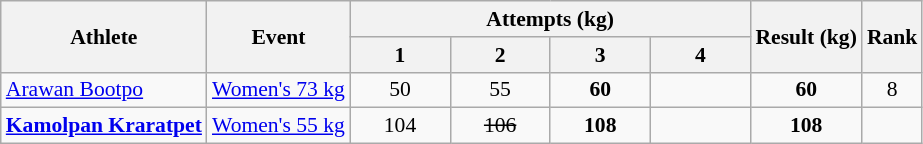<table class=wikitable style="font-size:90%">
<tr>
<th rowspan=2>Athlete</th>
<th rowspan=2>Event</th>
<th colspan=4>Attempts (kg)</th>
<th rowspan=2>Result (kg)</th>
<th rowspan=2>Rank</th>
</tr>
<tr>
<th width="60">1</th>
<th width="60">2</th>
<th width="60">3</th>
<th width="60">4</th>
</tr>
<tr align=center>
<td align=left><a href='#'>Arawan Bootpo</a></td>
<td align=left><a href='#'>Women's 73 kg</a></td>
<td>50</td>
<td>55</td>
<td><strong>60</strong></td>
<td></td>
<td><strong>60</strong></td>
<td>8</td>
</tr>
<tr align=center>
<td align=left><strong><a href='#'>Kamolpan Kraratpet</a></strong></td>
<td align=left><a href='#'>Women's 55 kg</a></td>
<td>104</td>
<td><s>106</s></td>
<td><strong>108</strong></td>
<td></td>
<td><strong>108</strong></td>
<td></td>
</tr>
</table>
